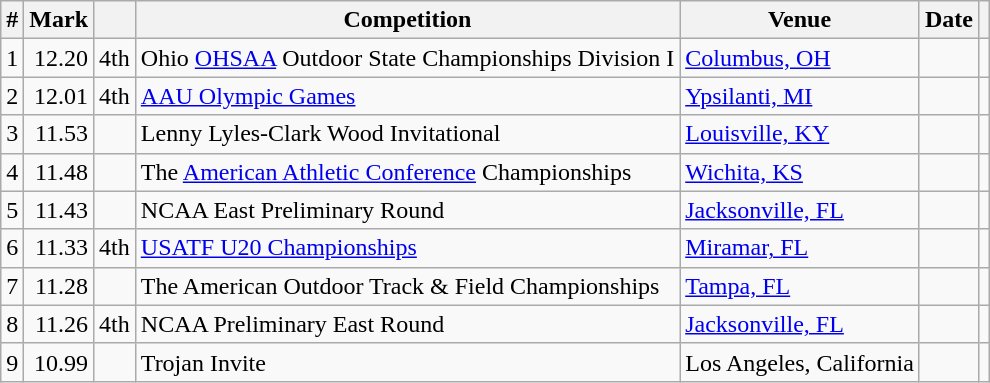<table class="wikitable sortable">
<tr>
<th>#</th>
<th>Mark</th>
<th class=unsortable></th>
<th>Competition</th>
<th>Venue</th>
<th>Date</th>
<th class=unsortable></th>
</tr>
<tr>
<td align=center>1</td>
<td align=right>12.20 </td>
<td>4th </td>
<td>Ohio <a href='#'>OHSAA</a> Outdoor State Championships Division I</td>
<td><a href='#'>Columbus, OH</a></td>
<td align=right></td>
<td></td>
</tr>
<tr>
<td align=center>2</td>
<td align=right>12.01 </td>
<td>4th</td>
<td><a href='#'>AAU Olympic Games</a></td>
<td><a href='#'>Ypsilanti, MI</a></td>
<td align=right></td>
<td></td>
</tr>
<tr>
<td align=center>3</td>
<td align=right>11.53 </td>
<td></td>
<td>Lenny Lyles-Clark Wood Invitational</td>
<td><a href='#'>Louisville, KY</a></td>
<td align=right></td>
<td></td>
</tr>
<tr>
<td align=center>4</td>
<td align=right>11.48 </td>
<td> </td>
<td>The <a href='#'>American Athletic Conference</a> Championships</td>
<td><a href='#'>Wichita, KS</a></td>
<td align=right></td>
<td></td>
</tr>
<tr>
<td align=center>5</td>
<td align=right>11.43 </td>
<td> </td>
<td>NCAA East Preliminary Round</td>
<td><a href='#'>Jacksonville, FL</a></td>
<td align=right></td>
<td></td>
</tr>
<tr>
<td align=center>6</td>
<td align=right>11.33 </td>
<td>4th</td>
<td><a href='#'>USATF U20 Championships</a></td>
<td><a href='#'>Miramar, FL</a></td>
<td align=right><a href='#'></a></td>
<td></td>
</tr>
<tr>
<td align=center>7</td>
<td align=right>11.28 </td>
<td></td>
<td>The American Outdoor Track & Field Championships</td>
<td><a href='#'>Tampa, FL</a></td>
<td align=right></td>
<td></td>
</tr>
<tr>
<td align=center>8</td>
<td align=right>11.26 </td>
<td>4th </td>
<td>NCAA Preliminary East Round</td>
<td><a href='#'>Jacksonville, FL</a></td>
<td align=right></td>
<td></td>
</tr>
<tr>
<td align=center>9</td>
<td align=right>10.99 </td>
<td></td>
<td>Trojan Invite</td>
<td>Los Angeles, California</td>
<td align=right></td>
<td></td>
</tr>
</table>
